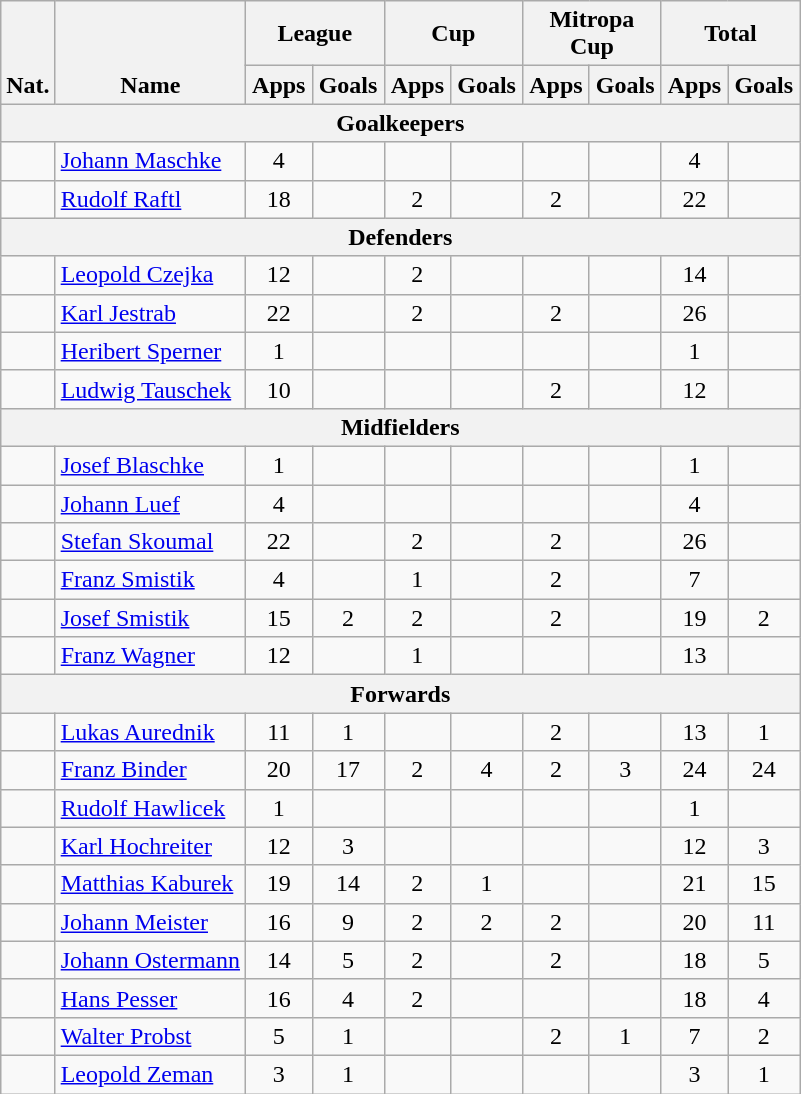<table class="wikitable" style="text-align:center">
<tr>
<th rowspan="2" valign="bottom">Nat.</th>
<th rowspan="2" valign="bottom">Name</th>
<th colspan="2" width="85">League</th>
<th colspan="2" width="85">Cup</th>
<th colspan="2" width="85">Mitropa Cup</th>
<th colspan="2" width="85">Total</th>
</tr>
<tr>
<th>Apps</th>
<th>Goals</th>
<th>Apps</th>
<th>Goals</th>
<th>Apps</th>
<th>Goals</th>
<th>Apps</th>
<th>Goals</th>
</tr>
<tr>
<th colspan=20>Goalkeepers</th>
</tr>
<tr>
<td></td>
<td align="left"><a href='#'>Johann Maschke</a></td>
<td>4</td>
<td></td>
<td></td>
<td></td>
<td></td>
<td></td>
<td>4</td>
<td></td>
</tr>
<tr>
<td></td>
<td align="left"><a href='#'>Rudolf Raftl</a></td>
<td>18</td>
<td></td>
<td>2</td>
<td></td>
<td>2</td>
<td></td>
<td>22</td>
<td></td>
</tr>
<tr>
<th colspan=20>Defenders</th>
</tr>
<tr>
<td></td>
<td align="left"><a href='#'>Leopold Czejka</a></td>
<td>12</td>
<td></td>
<td>2</td>
<td></td>
<td></td>
<td></td>
<td>14</td>
<td></td>
</tr>
<tr>
<td></td>
<td align="left"><a href='#'>Karl Jestrab</a></td>
<td>22</td>
<td></td>
<td>2</td>
<td></td>
<td>2</td>
<td></td>
<td>26</td>
<td></td>
</tr>
<tr>
<td></td>
<td align="left"><a href='#'>Heribert Sperner</a></td>
<td>1</td>
<td></td>
<td></td>
<td></td>
<td></td>
<td></td>
<td>1</td>
<td></td>
</tr>
<tr>
<td></td>
<td align="left"><a href='#'>Ludwig Tauschek</a></td>
<td>10</td>
<td></td>
<td></td>
<td></td>
<td>2</td>
<td></td>
<td>12</td>
<td></td>
</tr>
<tr>
<th colspan=20>Midfielders</th>
</tr>
<tr>
<td></td>
<td align="left"><a href='#'>Josef Blaschke</a></td>
<td>1</td>
<td></td>
<td></td>
<td></td>
<td></td>
<td></td>
<td>1</td>
<td></td>
</tr>
<tr>
<td></td>
<td align="left"><a href='#'>Johann Luef</a></td>
<td>4</td>
<td></td>
<td></td>
<td></td>
<td></td>
<td></td>
<td>4</td>
<td></td>
</tr>
<tr>
<td></td>
<td align="left"><a href='#'>Stefan Skoumal</a></td>
<td>22</td>
<td></td>
<td>2</td>
<td></td>
<td>2</td>
<td></td>
<td>26</td>
<td></td>
</tr>
<tr>
<td></td>
<td align="left"><a href='#'>Franz Smistik</a></td>
<td>4</td>
<td></td>
<td>1</td>
<td></td>
<td>2</td>
<td></td>
<td>7</td>
<td></td>
</tr>
<tr>
<td></td>
<td align="left"><a href='#'>Josef Smistik</a></td>
<td>15</td>
<td>2</td>
<td>2</td>
<td></td>
<td>2</td>
<td></td>
<td>19</td>
<td>2</td>
</tr>
<tr>
<td></td>
<td align="left"><a href='#'>Franz Wagner</a></td>
<td>12</td>
<td></td>
<td>1</td>
<td></td>
<td></td>
<td></td>
<td>13</td>
<td></td>
</tr>
<tr>
<th colspan=20>Forwards</th>
</tr>
<tr>
<td></td>
<td align="left"><a href='#'>Lukas Aurednik</a></td>
<td>11</td>
<td>1</td>
<td></td>
<td></td>
<td>2</td>
<td></td>
<td>13</td>
<td>1</td>
</tr>
<tr>
<td></td>
<td align="left"><a href='#'>Franz Binder</a></td>
<td>20</td>
<td>17</td>
<td>2</td>
<td>4</td>
<td>2</td>
<td>3</td>
<td>24</td>
<td>24</td>
</tr>
<tr>
<td></td>
<td align="left"><a href='#'>Rudolf Hawlicek</a></td>
<td>1</td>
<td></td>
<td></td>
<td></td>
<td></td>
<td></td>
<td>1</td>
<td></td>
</tr>
<tr>
<td></td>
<td align="left"><a href='#'>Karl Hochreiter</a></td>
<td>12</td>
<td>3</td>
<td></td>
<td></td>
<td></td>
<td></td>
<td>12</td>
<td>3</td>
</tr>
<tr>
<td></td>
<td align="left"><a href='#'>Matthias Kaburek</a></td>
<td>19</td>
<td>14</td>
<td>2</td>
<td>1</td>
<td></td>
<td></td>
<td>21</td>
<td>15</td>
</tr>
<tr>
<td></td>
<td align="left"><a href='#'>Johann Meister</a></td>
<td>16</td>
<td>9</td>
<td>2</td>
<td>2</td>
<td>2</td>
<td></td>
<td>20</td>
<td>11</td>
</tr>
<tr>
<td></td>
<td align="left"><a href='#'>Johann Ostermann</a></td>
<td>14</td>
<td>5</td>
<td>2</td>
<td></td>
<td>2</td>
<td></td>
<td>18</td>
<td>5</td>
</tr>
<tr>
<td></td>
<td align="left"><a href='#'>Hans Pesser</a></td>
<td>16</td>
<td>4</td>
<td>2</td>
<td></td>
<td></td>
<td></td>
<td>18</td>
<td>4</td>
</tr>
<tr>
<td></td>
<td align="left"><a href='#'>Walter Probst</a></td>
<td>5</td>
<td>1</td>
<td></td>
<td></td>
<td>2</td>
<td>1</td>
<td>7</td>
<td>2</td>
</tr>
<tr>
<td></td>
<td align="left"><a href='#'>Leopold Zeman</a></td>
<td>3</td>
<td>1</td>
<td></td>
<td></td>
<td></td>
<td></td>
<td>3</td>
<td>1</td>
</tr>
</table>
